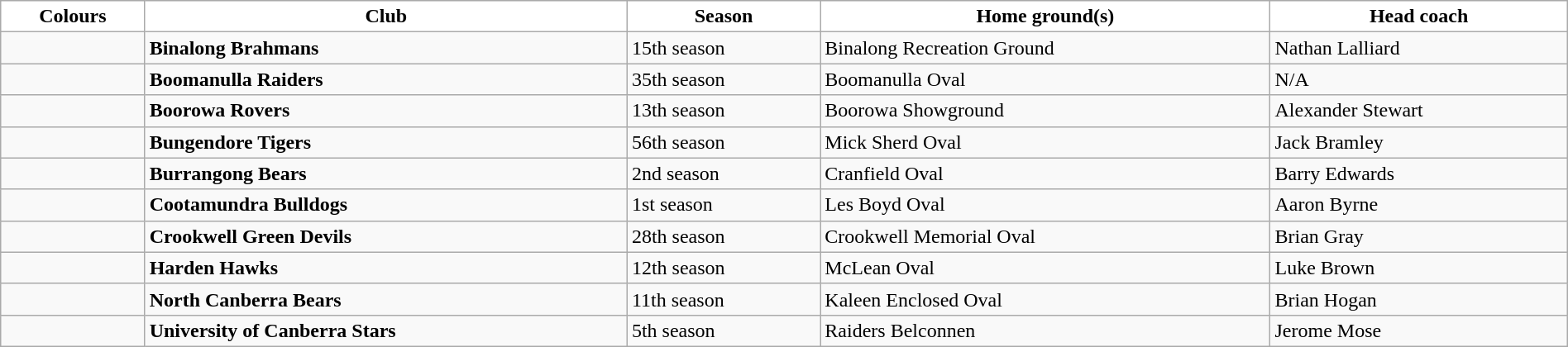<table class="wikitable" style="width:100%; text-align:left">
<tr>
<th style="background:white">Colours</th>
<th style="background:white">Club</th>
<th style="background:white">Season</th>
<th style="background:white">Home ground(s)</th>
<th style="background:white">Head coach</th>
</tr>
<tr>
<td></td>
<td><strong>Binalong Brahmans</strong></td>
<td>15th season</td>
<td>Binalong Recreation Ground</td>
<td>Nathan Lalliard</td>
</tr>
<tr>
<td></td>
<td><strong>Boomanulla Raiders</strong></td>
<td>35th season</td>
<td>Boomanulla Oval</td>
<td>N/A</td>
</tr>
<tr>
<td></td>
<td><strong>Boorowa Rovers</strong></td>
<td>13th season</td>
<td>Boorowa Showground</td>
<td>Alexander Stewart</td>
</tr>
<tr>
<td></td>
<td><strong>Bungendore Tigers</strong></td>
<td>56th season</td>
<td>Mick Sherd Oval</td>
<td>Jack Bramley</td>
</tr>
<tr>
<td></td>
<td><strong>Burrangong Bears</strong></td>
<td>2nd season</td>
<td>Cranfield Oval</td>
<td>Barry Edwards</td>
</tr>
<tr>
<td></td>
<td><strong>Cootamundra Bulldogs</strong></td>
<td>1st season</td>
<td>Les Boyd Oval</td>
<td>Aaron Byrne</td>
</tr>
<tr>
<td></td>
<td><strong>Crookwell Green Devils</strong></td>
<td>28th season</td>
<td>Crookwell Memorial Oval</td>
<td>Brian Gray</td>
</tr>
<tr>
<td></td>
<td><strong>Harden Hawks</strong></td>
<td>12th season</td>
<td>McLean Oval</td>
<td>Luke Brown</td>
</tr>
<tr>
<td></td>
<td><strong>North Canberra Bears</strong></td>
<td>11th season</td>
<td>Kaleen Enclosed Oval</td>
<td>Brian Hogan</td>
</tr>
<tr>
<td></td>
<td><strong>University of Canberra Stars</strong></td>
<td>5th season</td>
<td>Raiders Belconnen</td>
<td>Jerome Mose</td>
</tr>
</table>
